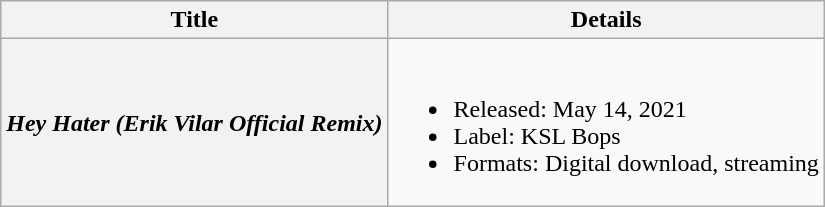<table class="wikitable plainrowheaders">
<tr>
<th>Title</th>
<th>Details</th>
</tr>
<tr>
<th scope="row"><em>Hey Hater (Erik Vilar Official Remix)</em></th>
<td><br><ul><li>Released: May 14, 2021</li><li>Label: KSL Bops</li><li>Formats: Digital download, streaming</li></ul></td>
</tr>
</table>
